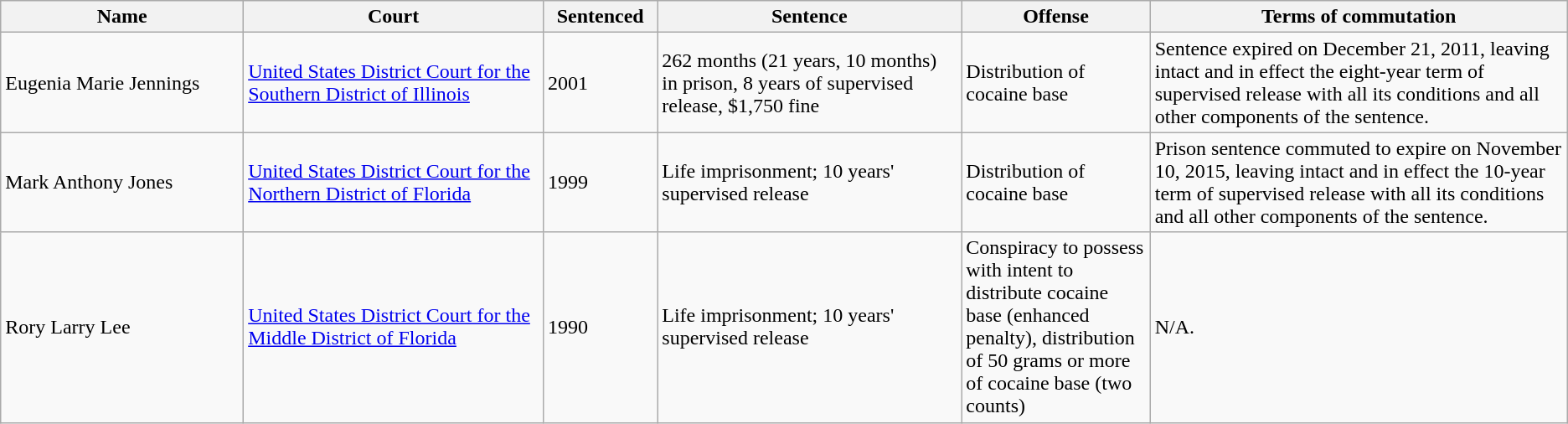<table class="wikitable">
<tr>
<th style="width:200px;">Name</th>
<th style="width:250px;">Court</th>
<th style="width:85px;">Sentenced</th>
<th style="width:250px;">Sentence</th>
<th style="width:150px;">Offense</th>
<th style="width:350px;">Terms of commutation</th>
</tr>
<tr>
<td>Eugenia Marie Jennings</td>
<td><a href='#'>United States District Court for the Southern District of Illinois</a></td>
<td>2001</td>
<td>262 months (21 years, 10 months) in prison, 8 years of supervised release, $1,750 fine</td>
<td>Distribution of cocaine base</td>
<td>Sentence expired on December 21, 2011, leaving intact and in effect the eight-year term of supervised release with all its conditions and all other components of the sentence.</td>
</tr>
<tr>
<td>Mark Anthony Jones</td>
<td><a href='#'>United States District Court for the Northern District of Florida</a></td>
<td>1999</td>
<td>Life imprisonment; 10 years' supervised release</td>
<td>Distribution of cocaine base</td>
<td>Prison sentence commuted to expire on November 10, 2015, leaving intact and in effect the 10-year term of supervised release with all its conditions and all other components of the sentence.</td>
</tr>
<tr>
<td>Rory Larry Lee</td>
<td><a href='#'>United States District Court for the Middle District of Florida</a></td>
<td>1990</td>
<td>Life imprisonment; 10 years' supervised release</td>
<td>Conspiracy to possess with intent to distribute cocaine base (enhanced penalty), distribution of 50 grams or more of cocaine base (two counts)</td>
<td>N/A.</td>
</tr>
</table>
